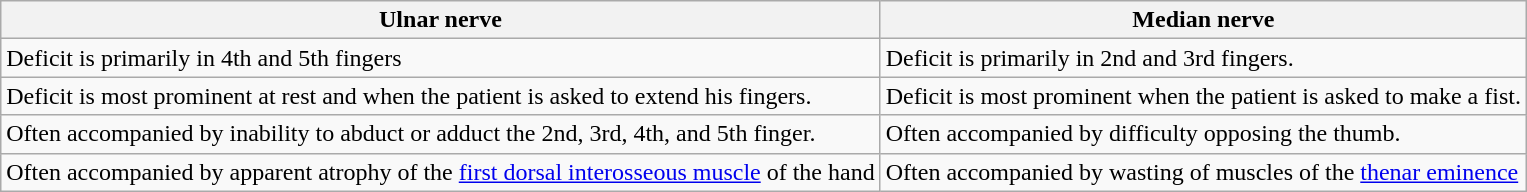<table class="wikitable">
<tr>
<th>Ulnar nerve</th>
<th>Median nerve</th>
</tr>
<tr>
<td>Deficit is primarily in 4th and 5th fingers</td>
<td>Deficit is primarily in 2nd and 3rd fingers.</td>
</tr>
<tr>
<td>Deficit is most prominent at rest and when the patient is asked to extend his fingers.</td>
<td>Deficit is most prominent when the patient is asked to make a fist.</td>
</tr>
<tr>
<td>Often accompanied by inability to abduct or adduct the 2nd, 3rd, 4th, and 5th finger.</td>
<td>Often accompanied by difficulty opposing the thumb.</td>
</tr>
<tr>
<td>Often accompanied by apparent atrophy of the <a href='#'>first dorsal interosseous muscle</a> of the hand</td>
<td>Often accompanied by wasting of muscles of the <a href='#'>thenar eminence</a></td>
</tr>
</table>
